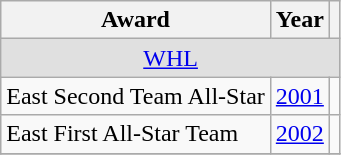<table class="wikitable">
<tr>
<th>Award</th>
<th>Year</th>
<th></th>
</tr>
<tr ALIGN="center" bgcolor="#e0e0e0">
<td colspan="3"><a href='#'>WHL</a></td>
</tr>
<tr>
<td>East Second Team All-Star</td>
<td><a href='#'>2001</a></td>
<td></td>
</tr>
<tr>
<td>East First All-Star Team</td>
<td><a href='#'>2002</a></td>
<td></td>
</tr>
<tr>
</tr>
</table>
